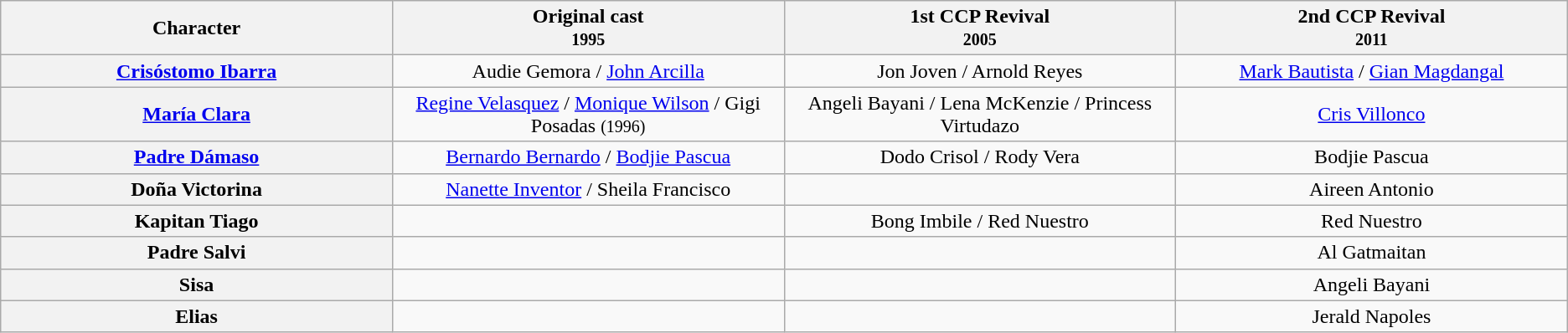<table class="wikitable">
<tr>
<th style="width:10%;">Character</th>
<th style="width:10%;">Original cast<br><small>1995</small></th>
<th style="width:10%;">1st CCP Revival<br> <small>2005</small></th>
<th style="width:10%;">2nd CCP Revival<br> <small>2011</small></th>
</tr>
<tr>
<th><a href='#'>Crisóstomo Ibarra</a></th>
<td style="text-align:center;">Audie Gemora / <a href='#'>John Arcilla</a></td>
<td style="text-align:center;">Jon Joven / Arnold Reyes</td>
<td style="text-align:center;"><a href='#'>Mark Bautista</a> / <a href='#'>Gian Magdangal</a></td>
</tr>
<tr>
<th><a href='#'>María Clara</a></th>
<td style="text-align:center;"><a href='#'>Regine Velasquez</a> / <a href='#'>Monique Wilson</a> / Gigi Posadas <small>(1996)</small></td>
<td style="text-align:center;">Angeli Bayani / Lena McKenzie / Princess Virtudazo</td>
<td style="text-align:center;"><a href='#'>Cris Villonco</a></td>
</tr>
<tr>
<th><a href='#'>Padre Dámaso</a></th>
<td style="text-align:center;"><a href='#'>Bernardo Bernardo</a> / <a href='#'>Bodjie Pascua</a></td>
<td style="text-align:center;">Dodo Crisol / Rody Vera</td>
<td style="text-align:center;">Bodjie Pascua</td>
</tr>
<tr>
<th>Doña Victorina</th>
<td style="text-align:center;"><a href='#'>Nanette Inventor</a> / Sheila Francisco</td>
<td style="text-align:center;"></td>
<td style="text-align:center;">Aireen Antonio</td>
</tr>
<tr>
<th>Kapitan Tiago</th>
<td style="text-align:center;"></td>
<td style="text-align:center;">Bong Imbile / Red Nuestro</td>
<td style="text-align:center;">Red Nuestro</td>
</tr>
<tr>
<th>Padre Salvi</th>
<td style="text-align:center;"></td>
<td style="text-align:center;"></td>
<td style="text-align:center;">Al Gatmaitan</td>
</tr>
<tr>
<th>Sisa</th>
<td style="text-align:center;"></td>
<td style="text-align:center;"></td>
<td style="text-align:center;">Angeli Bayani</td>
</tr>
<tr>
<th>Elias</th>
<td style="text-align:center;"></td>
<td style="text-align:center;"></td>
<td style="text-align:center;">Jerald Napoles</td>
</tr>
</table>
